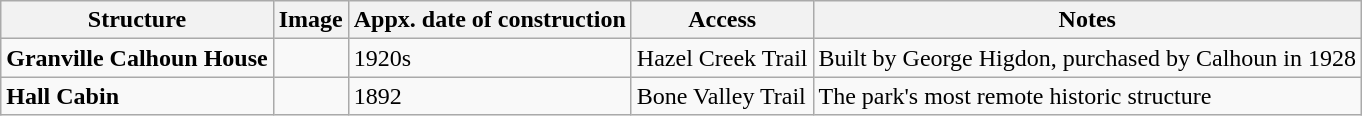<table class="wikitable">
<tr>
<th>Structure</th>
<th>Image</th>
<th>Appx. date of construction</th>
<th>Access</th>
<th>Notes</th>
</tr>
<tr>
<td><strong>Granville Calhoun House</strong></td>
<td></td>
<td>1920s</td>
<td>Hazel Creek Trail</td>
<td>Built by George Higdon, purchased by Calhoun in 1928</td>
</tr>
<tr>
<td><strong>Hall Cabin</strong></td>
<td></td>
<td>1892</td>
<td>Bone Valley Trail</td>
<td>The park's most remote historic structure</td>
</tr>
</table>
